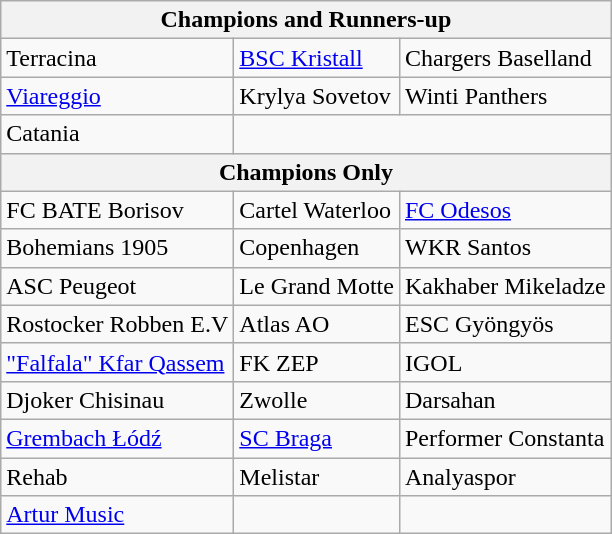<table class="wikitable">
<tr>
<th colspan=3>Champions and Runners-up</th>
</tr>
<tr>
<td> Terracina </td>
<td> <a href='#'>BSC Kristall</a> </td>
<td> Chargers Baselland </td>
</tr>
<tr>
<td> <a href='#'>Viareggio</a> </td>
<td> Krylya Sovetov </td>
<td> Winti Panthers </td>
</tr>
<tr>
<td> Catania </td>
<td colspan=2></td>
</tr>
<tr>
<th colspan=4>Champions Only</th>
</tr>
<tr>
<td> FC BATE Borisov </td>
<td> Cartel Waterloo </td>
<td> <a href='#'>FC Odesos</a> </td>
</tr>
<tr>
<td> Bohemians 1905 </td>
<td> Copenhagen </td>
<td> WKR Santos </td>
</tr>
<tr>
<td> ASC Peugeot </td>
<td> Le Grand Motte </td>
<td> Kakhaber Mikeladze </td>
</tr>
<tr>
<td> Rostocker Robben E.V </td>
<td> Atlas AO </td>
<td> ESC Gyöngyös </td>
</tr>
<tr>
<td> <a href='#'>"Falfala" Kfar Qassem</a> </td>
<td> FK ZEP </td>
<td> IGOL </td>
</tr>
<tr>
<td> Djoker Chisinau </td>
<td> Zwolle </td>
<td> Darsahan </td>
</tr>
<tr>
<td> <a href='#'>Grembach Łódź</a> </td>
<td> <a href='#'>SC Braga</a> </td>
<td> Performer Constanta </td>
</tr>
<tr>
<td> Rehab </td>
<td> Melistar </td>
<td> Analyaspor </td>
</tr>
<tr>
<td> <a href='#'>Artur Music</a> </td>
<td></td>
<td></td>
</tr>
</table>
